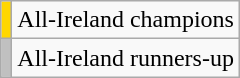<table class="wikitable">
<tr>
<td style="background-color:#FFD700"></td>
<td>All-Ireland champions</td>
</tr>
<tr>
<td style="background-color:#C0C0C0"></td>
<td>All-Ireland runners-up</td>
</tr>
</table>
